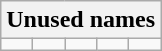<table class="wikitable" style="text-align:center">
<tr>
<th colspan=5>Unused names</th>
</tr>
<tr>
<td></td>
<td></td>
<td></td>
<td></td>
<td></td>
</tr>
</table>
